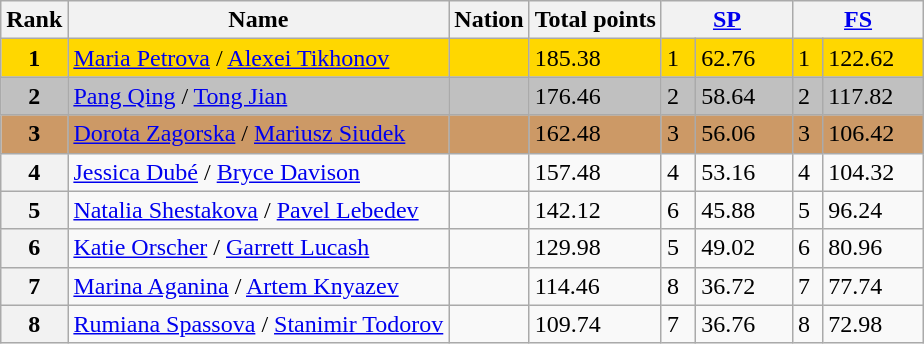<table class="wikitable">
<tr>
<th>Rank</th>
<th>Name</th>
<th>Nation</th>
<th>Total points</th>
<th colspan="2" width="80px"><a href='#'>SP</a></th>
<th colspan="2" width="80px"><a href='#'>FS</a></th>
</tr>
<tr bgcolor="gold">
<td align="center"><strong>1</strong></td>
<td><a href='#'>Maria Petrova</a> / <a href='#'>Alexei Tikhonov</a></td>
<td></td>
<td>185.38</td>
<td>1</td>
<td>62.76</td>
<td>1</td>
<td>122.62</td>
</tr>
<tr bgcolor="silver">
<td align="center"><strong>2</strong></td>
<td><a href='#'>Pang Qing</a> / <a href='#'>Tong Jian</a></td>
<td></td>
<td>176.46</td>
<td>2</td>
<td>58.64</td>
<td>2</td>
<td>117.82</td>
</tr>
<tr bgcolor="cc9966">
<td align="center"><strong>3</strong></td>
<td><a href='#'>Dorota Zagorska</a> / <a href='#'>Mariusz Siudek</a></td>
<td></td>
<td>162.48</td>
<td>3</td>
<td>56.06</td>
<td>3</td>
<td>106.42</td>
</tr>
<tr>
<th>4</th>
<td><a href='#'>Jessica Dubé</a> / <a href='#'>Bryce Davison</a></td>
<td></td>
<td>157.48</td>
<td>4</td>
<td>53.16</td>
<td>4</td>
<td>104.32</td>
</tr>
<tr>
<th>5</th>
<td><a href='#'>Natalia Shestakova</a> / <a href='#'>Pavel Lebedev</a></td>
<td></td>
<td>142.12</td>
<td>6</td>
<td>45.88</td>
<td>5</td>
<td>96.24</td>
</tr>
<tr>
<th>6</th>
<td><a href='#'>Katie Orscher</a> / <a href='#'>Garrett Lucash</a></td>
<td></td>
<td>129.98</td>
<td>5</td>
<td>49.02</td>
<td>6</td>
<td>80.96</td>
</tr>
<tr>
<th>7</th>
<td><a href='#'>Marina Aganina</a> / <a href='#'>Artem Knyazev</a></td>
<td></td>
<td>114.46</td>
<td>8</td>
<td>36.72</td>
<td>7</td>
<td>77.74</td>
</tr>
<tr>
<th>8</th>
<td><a href='#'>Rumiana Spassova</a> / <a href='#'>Stanimir Todorov</a></td>
<td></td>
<td>109.74</td>
<td>7</td>
<td>36.76</td>
<td>8</td>
<td>72.98</td>
</tr>
</table>
